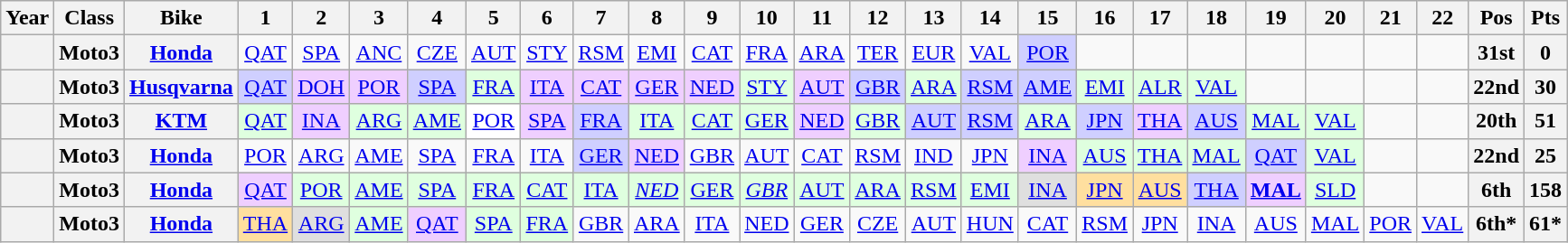<table class="wikitable" style="text-align:center;">
<tr>
<th>Year</th>
<th>Class</th>
<th>Bike</th>
<th>1</th>
<th>2</th>
<th>3</th>
<th>4</th>
<th>5</th>
<th>6</th>
<th>7</th>
<th>8</th>
<th>9</th>
<th>10</th>
<th>11</th>
<th>12</th>
<th>13</th>
<th>14</th>
<th>15</th>
<th>16</th>
<th>17</th>
<th>18</th>
<th>19</th>
<th>20</th>
<th>21</th>
<th>22</th>
<th>Pos</th>
<th>Pts</th>
</tr>
<tr>
<th></th>
<th>Moto3</th>
<th><a href='#'>Honda</a></th>
<td><a href='#'>QAT</a></td>
<td><a href='#'>SPA</a></td>
<td><a href='#'>ANC</a></td>
<td><a href='#'>CZE</a></td>
<td><a href='#'>AUT</a></td>
<td><a href='#'>STY</a></td>
<td><a href='#'>RSM</a></td>
<td><a href='#'>EMI</a></td>
<td><a href='#'>CAT</a></td>
<td><a href='#'>FRA</a></td>
<td><a href='#'>ARA</a></td>
<td><a href='#'>TER</a></td>
<td><a href='#'>EUR</a></td>
<td><a href='#'>VAL</a></td>
<td style="background:#CFCFFF;"><a href='#'>POR</a><br></td>
<td></td>
<td></td>
<td></td>
<td></td>
<td></td>
<td></td>
<td></td>
<th>31st</th>
<th>0</th>
</tr>
<tr>
<th></th>
<th>Moto3</th>
<th><a href='#'>Husqvarna</a></th>
<td style="background:#cfcfff;"><a href='#'>QAT</a><br></td>
<td style="background:#efcfff;"><a href='#'>DOH</a><br></td>
<td style="background:#efcfff;"><a href='#'>POR</a><br></td>
<td style="background:#cfcfff;"><a href='#'>SPA</a><br></td>
<td style="background:#dfffdf;"><a href='#'>FRA</a><br></td>
<td style="background:#efcfff;"><a href='#'>ITA</a><br></td>
<td style="background:#efcfff;"><a href='#'>CAT</a><br></td>
<td style="background:#efcfff;"><a href='#'>GER</a><br></td>
<td style="background:#efcfff;"><a href='#'>NED</a><br></td>
<td style="background:#dfffdf;"><a href='#'>STY</a><br></td>
<td style="background:#efcfff;"><a href='#'>AUT</a><br></td>
<td style="background:#cfcfff;"><a href='#'>GBR</a><br></td>
<td style="background:#dfffdf;"><a href='#'>ARA</a><br></td>
<td style="background:#cfcfff;"><a href='#'>RSM</a><br></td>
<td style="background:#cfcfff;"><a href='#'>AME</a><br></td>
<td style="background:#dfffdf;"><a href='#'>EMI</a><br></td>
<td style="background:#dfffdf;"><a href='#'>ALR</a><br></td>
<td style="background:#dfffdf;"><a href='#'>VAL</a><br></td>
<td></td>
<td></td>
<td></td>
<td></td>
<th>22nd</th>
<th>30</th>
</tr>
<tr>
<th></th>
<th>Moto3</th>
<th><a href='#'>KTM</a></th>
<td style="background:#dfffdf;"><a href='#'>QAT</a><br></td>
<td style="background:#efcfff;"><a href='#'>INA</a><br></td>
<td style="background:#dfffdf;"><a href='#'>ARG</a><br></td>
<td style="background:#dfffdf;"><a href='#'>AME</a><br></td>
<td style="background:#ffffff;"><a href='#'>POR</a><br></td>
<td style="background:#efcfff;"><a href='#'>SPA</a><br></td>
<td style="background:#cfcfff;"><a href='#'>FRA</a><br></td>
<td style="background:#dfffdf;"><a href='#'>ITA</a><br></td>
<td style="background:#dfffdf;"><a href='#'>CAT</a><br></td>
<td style="background:#dfffdf;"><a href='#'>GER</a><br></td>
<td style="background:#efcfff;"><a href='#'>NED</a><br></td>
<td style="background:#dfffdf;"><a href='#'>GBR</a><br></td>
<td style="background:#cfcfff;"><a href='#'>AUT</a><br></td>
<td style="background:#cfcfff;"><a href='#'>RSM</a><br></td>
<td style="background:#dfffdf;"><a href='#'>ARA</a><br></td>
<td style="background:#cfcfff;"><a href='#'>JPN</a><br></td>
<td style="background:#efcfff;"><a href='#'>THA</a><br></td>
<td style="background:#cfcfff;"><a href='#'>AUS</a><br></td>
<td style="background:#dfffdf;"><a href='#'>MAL</a><br></td>
<td style="background:#dfffdf;"><a href='#'>VAL</a><br></td>
<td></td>
<td></td>
<th>20th</th>
<th>51</th>
</tr>
<tr>
<th></th>
<th>Moto3</th>
<th><a href='#'>Honda</a></th>
<td><a href='#'>POR</a></td>
<td><a href='#'>ARG</a></td>
<td><a href='#'>AME</a></td>
<td><a href='#'>SPA</a></td>
<td><a href='#'>FRA</a></td>
<td><a href='#'>ITA</a></td>
<td style="background:#cfcfff;"><a href='#'>GER</a><br></td>
<td style="background:#efcfff;"><a href='#'>NED</a><br></td>
<td><a href='#'>GBR</a></td>
<td><a href='#'>AUT</a></td>
<td><a href='#'>CAT</a></td>
<td><a href='#'>RSM</a></td>
<td><a href='#'>IND</a></td>
<td><a href='#'>JPN</a></td>
<td style="background:#efcfff;"><a href='#'>INA</a><br></td>
<td style="background:#dfffdf;"><a href='#'>AUS</a><br></td>
<td style="background:#dfffdf;"><a href='#'>THA</a><br></td>
<td style="background:#dfffdf;"><a href='#'>MAL</a><br></td>
<td style="background:#cfcfff;"><a href='#'>QAT</a><br></td>
<td style="background:#dfffdf;"><a href='#'>VAL</a><br></td>
<td></td>
<td></td>
<th>22nd</th>
<th>25</th>
</tr>
<tr>
<th></th>
<th>Moto3</th>
<th><a href='#'>Honda</a></th>
<td style="background:#EFCFFF;"><a href='#'>QAT</a><br></td>
<td style="background:#DFFFDF;"><a href='#'>POR</a><br></td>
<td style="background:#DFFFDF;"><a href='#'>AME</a><br></td>
<td style="background:#DFFFDF;"><a href='#'>SPA</a><br></td>
<td style="background:#DFFFDF;"><a href='#'>FRA</a><br></td>
<td style="background:#DFFFDF;"><a href='#'>CAT</a><br></td>
<td style="background:#DFFFDF;"><a href='#'>ITA</a><br></td>
<td style="background:#DFFFDF;"><em><a href='#'>NED</a></em><br></td>
<td style="background:#DFFFDF;"><a href='#'>GER</a><br></td>
<td style="background:#DFFFDF;"><em><a href='#'>GBR</a></em><br></td>
<td style="background:#DFFFDF;"><a href='#'>AUT</a><br></td>
<td style="background:#DFFFDF;"><a href='#'>ARA</a><br></td>
<td style="background:#DFFFDF;"><a href='#'>RSM</a><br></td>
<td style="background:#DFFFDF;"><a href='#'>EMI</a><br></td>
<td style="background:#DFDFDF;"><a href='#'>INA</a><br></td>
<td style="background:#FFDF9F;"><a href='#'>JPN</a><br></td>
<td style="background:#FFDF9F;"><a href='#'>AUS</a><br></td>
<td style="background:#CFCFFF;"><a href='#'>THA</a><br></td>
<td style="background:#EFCFFF;"><strong><a href='#'>MAL</a></strong><br></td>
<td style="background:#DFFFDF;"><a href='#'>SLD</a><br></td>
<td></td>
<td></td>
<th>6th</th>
<th>158</th>
</tr>
<tr>
<th></th>
<th>Moto3</th>
<th><a href='#'>Honda</a></th>
<td style="background:#FFDF9F;"><a href='#'>THA</a><br></td>
<td style="background:#DFDFDF;"><a href='#'>ARG</a><br></td>
<td style="background:#DFFFDF;"><a href='#'>AME</a><br></td>
<td style="background:#EFCFFF;"><a href='#'>QAT</a><br></td>
<td style="background:#DFFFDF;"><a href='#'>SPA</a><br></td>
<td style="background:#DFFFDF;"><a href='#'>FRA</a><br></td>
<td><a href='#'>GBR</a></td>
<td style="background:#;"><a href='#'>ARA</a><br></td>
<td style="background:#;"><a href='#'>ITA</a><br></td>
<td style="background:#;"><a href='#'>NED</a><br></td>
<td style="background:#;"><a href='#'>GER</a><br></td>
<td style="background:#;"><a href='#'>CZE</a><br></td>
<td style="background:#;"><a href='#'>AUT</a><br></td>
<td style="background:#;"><a href='#'>HUN</a><br></td>
<td style="background:#;"><a href='#'>CAT</a><br></td>
<td style="background:#;"><a href='#'>RSM</a><br></td>
<td style="background:#;"><a href='#'>JPN</a><br></td>
<td style="background:#;"><a href='#'>INA</a><br></td>
<td style="background:#;"><a href='#'>AUS</a><br></td>
<td style="background:#;"><a href='#'>MAL</a><br></td>
<td style="background:#;"><a href='#'>POR</a><br></td>
<td style="background:#;"><a href='#'>VAL</a><br></td>
<th style="background:#;">6th*</th>
<th style="background:#;">61*</th>
</tr>
</table>
